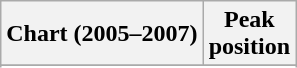<table class="wikitable sortable plainrowheaders" style="text-align:center">
<tr>
<th scope="col">Chart (2005–2007)</th>
<th scope="col">Peak<br>position</th>
</tr>
<tr>
</tr>
<tr>
</tr>
<tr>
</tr>
</table>
